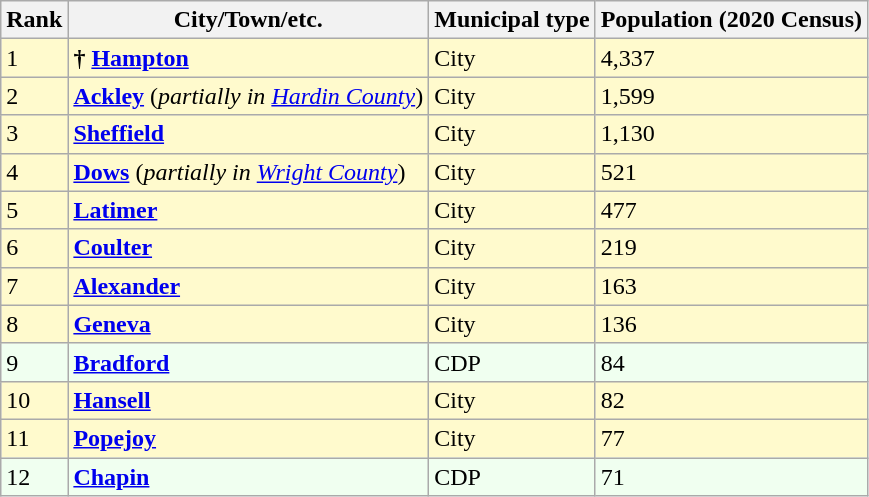<table class="wikitable sortable">
<tr>
<th>Rank</th>
<th>City/Town/etc.</th>
<th>Municipal type</th>
<th>Population (2020 Census)</th>
</tr>
<tr style="background-color:#FFFACD;">
<td>1</td>
<td><strong>†</strong> <strong><a href='#'>Hampton</a></strong></td>
<td>City</td>
<td>4,337</td>
</tr>
<tr style="background-color:#FFFACD;">
<td>2</td>
<td><strong><a href='#'>Ackley</a></strong> (<em>partially in <a href='#'>Hardin County</a></em>)</td>
<td>City</td>
<td>1,599</td>
</tr>
<tr style="background-color:#FFFACD;">
<td>3</td>
<td><strong><a href='#'>Sheffield</a></strong></td>
<td>City</td>
<td>1,130</td>
</tr>
<tr style="background-color:#FFFACD;">
<td>4</td>
<td><strong><a href='#'>Dows</a></strong>  (<em>partially in <a href='#'>Wright County</a></em>)</td>
<td>City</td>
<td>521</td>
</tr>
<tr style="background-color:#FFFACD;">
<td>5</td>
<td><strong><a href='#'>Latimer</a></strong></td>
<td>City</td>
<td>477</td>
</tr>
<tr style="background-color:#FFFACD;">
<td>6</td>
<td><strong><a href='#'>Coulter</a></strong></td>
<td>City</td>
<td>219</td>
</tr>
<tr style="background-color:#FFFACD;">
<td>7</td>
<td><strong><a href='#'>Alexander</a></strong></td>
<td>City</td>
<td>163</td>
</tr>
<tr style="background-color:#FFFACD;">
<td>8</td>
<td><strong><a href='#'>Geneva</a></strong></td>
<td>City</td>
<td>136</td>
</tr>
<tr style="background-color:#F0FFF0;">
<td>9</td>
<td><strong><a href='#'>Bradford</a></strong></td>
<td>CDP</td>
<td>84</td>
</tr>
<tr style="background-color:#FFFACD;">
<td>10</td>
<td><strong><a href='#'>Hansell</a></strong></td>
<td>City</td>
<td>82</td>
</tr>
<tr style="background-color:#FFFACD;">
<td>11</td>
<td><strong><a href='#'>Popejoy</a></strong></td>
<td>City</td>
<td>77</td>
</tr>
<tr style="background-color:#F0FFF0;">
<td>12</td>
<td><strong><a href='#'>Chapin</a></strong></td>
<td>CDP</td>
<td>71</td>
</tr>
</table>
